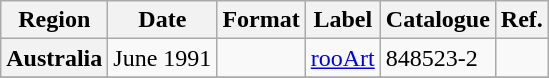<table class="wikitable plainrowheaders">
<tr>
<th scope="col">Region</th>
<th scope="col">Date</th>
<th scope="col">Format</th>
<th scope="col">Label</th>
<th scope="col">Catalogue</th>
<th scope="col">Ref.</th>
</tr>
<tr>
<th scope="row">Australia</th>
<td>June 1991</td>
<td></td>
<td><a href='#'>rooArt</a></td>
<td>848523-2</td>
<td style="text-align:center;"></td>
</tr>
<tr>
</tr>
</table>
